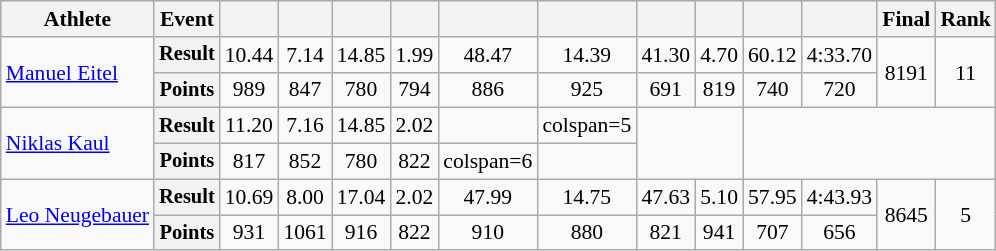<table class=wikitable style=font-size:90%>
<tr>
<th>Athlete</th>
<th>Event</th>
<th></th>
<th></th>
<th></th>
<th></th>
<th></th>
<th></th>
<th></th>
<th></th>
<th></th>
<th></th>
<th>Final</th>
<th>Rank</th>
</tr>
<tr align=center>
<td rowspan=2 align=left><a href='#'>Manuel Eitel</a></td>
<th style=font-size:95%>Result</th>
<td>10.44</td>
<td>7.14</td>
<td>14.85</td>
<td>1.99</td>
<td>48.47</td>
<td>14.39</td>
<td>41.30</td>
<td>4.70</td>
<td>60.12</td>
<td>4:33.70 </td>
<td rowspan=2>8191</td>
<td rowspan=2>11</td>
</tr>
<tr align=center>
<th style=font-size:95%>Points</th>
<td>989</td>
<td>847</td>
<td>780</td>
<td>794</td>
<td>886</td>
<td>925</td>
<td>691</td>
<td>819</td>
<td>740</td>
<td>720</td>
</tr>
<tr align=center>
<td rowspan=2 align=left><a href='#'>Niklas Kaul</a></td>
<th style=font-size:95%>Result</th>
<td>11.20 </td>
<td>7.16</td>
<td>14.85 </td>
<td>2.02</td>
<td></td>
<td>colspan=5 </td>
<td rowspan=2 colspan=2></td>
</tr>
<tr align=center>
<th style=font-size:95%>Points</th>
<td>817</td>
<td>852</td>
<td>780</td>
<td>822</td>
<td>colspan=6 </td>
</tr>
<tr align=center>
<td rowspan=2 align=left><a href='#'>Leo Neugebauer</a></td>
<th style=font-size:95%>Result</th>
<td>10.69</td>
<td>8.00 </td>
<td>17.04 </td>
<td>2.02</td>
<td>47.99</td>
<td>14.75</td>
<td>47.63</td>
<td>5.10</td>
<td>57.95 </td>
<td>4:43.93 </td>
<td rowspan=2>8645</td>
<td rowspan=2>5</td>
</tr>
<tr align=center>
<th style=font-size:95%>Points</th>
<td>931</td>
<td>1061</td>
<td>916</td>
<td>822</td>
<td>910</td>
<td>880</td>
<td>821</td>
<td>941</td>
<td>707</td>
<td>656</td>
</tr>
</table>
